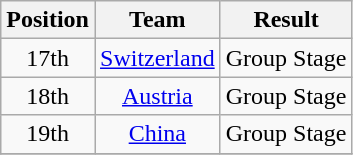<table class="wikitable" style="text-align: center;">
<tr>
<th>Position</th>
<th>Team</th>
<th>Result</th>
</tr>
<tr>
<td>17th</td>
<td> <a href='#'>Switzerland</a></td>
<td>Group Stage</td>
</tr>
<tr>
<td>18th</td>
<td> <a href='#'>Austria</a></td>
<td>Group Stage</td>
</tr>
<tr>
<td>19th</td>
<td> <a href='#'>China</a></td>
<td>Group Stage</td>
</tr>
<tr>
</tr>
</table>
